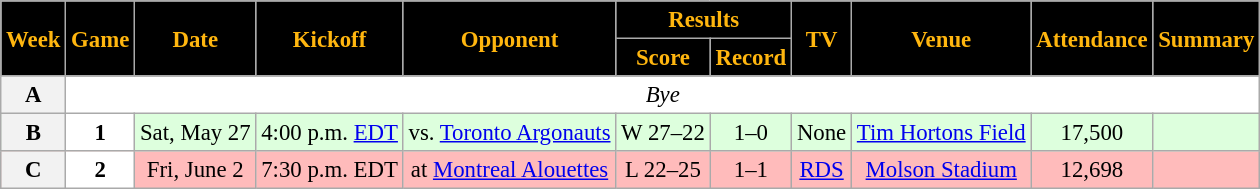<table class="wikitable" style="font-size: 95%;">
<tr>
<th style="background:black;color:#FFB60F;" rowspan=2>Week</th>
<th style="background:black;color:#FFB60F;" rowspan=2>Game</th>
<th style="background:black;color:#FFB60F;" rowspan=2>Date</th>
<th style="background:black;color:#FFB60F;" rowspan=2>Kickoff</th>
<th style="background:black;color:#FFB60F;" rowspan=2>Opponent</th>
<th style="background:black;color:#FFB60F;" colspan=2>Results</th>
<th style="background:black;color:#FFB60F;" rowspan=2>TV</th>
<th style="background:black;color:#FFB60F;" rowspan=2>Venue</th>
<th style="background:black;color:#FFB60F;" rowspan=2>Attendance</th>
<th style="background:black;color:#FFB60F;" rowspan=2>Summary</th>
</tr>
<tr>
<th style="background:black;color:#FFB60F;">Score</th>
<th style="background:black;color:#FFB60F;">Record</th>
</tr>
<tr align="center"= bgcolor="ffffff">
<th align="center"><strong>A</strong></th>
<td colspan=10 align="center" valign="middle"><em>Bye</em></td>
</tr>
<tr align="center"= bgcolor="ddffdd">
<th align="center"><strong>B</strong></th>
<th style="text-align:center; background:white;"><span>1</span></th>
<td align="center">Sat, May 27</td>
<td align="center">4:00 p.m. <a href='#'>EDT</a></td>
<td align="center">vs. <a href='#'>Toronto Argonauts</a></td>
<td align="center">W 27–22</td>
<td align="center">1–0</td>
<td align="center">None</td>
<td align="center"><a href='#'>Tim Hortons Field</a></td>
<td align="center">17,500</td>
<td align="center"></td>
</tr>
<tr align="center"= bgcolor="ffbbbb">
<th align="center"><strong>C</strong></th>
<th style="text-align:center; background:white;"><span>2</span></th>
<td align="center">Fri, June 2</td>
<td align="center">7:30 p.m. EDT</td>
<td align="center">at <a href='#'>Montreal Alouettes</a></td>
<td align="center">L 22–25</td>
<td align="center">1–1</td>
<td align="center"><a href='#'>RDS</a></td>
<td align="center"><a href='#'>Molson Stadium</a></td>
<td align="center">12,698</td>
<td align="center"></td>
</tr>
</table>
